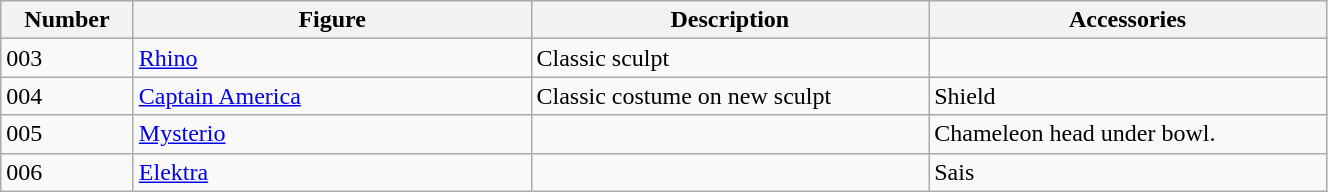<table class="wikitable" width="70%">
<tr>
<th width=10%>Number</th>
<th width=30%>Figure</th>
<th width=30%>Description</th>
<th width=30%>Accessories</th>
</tr>
<tr>
<td>003</td>
<td><a href='#'>Rhino</a></td>
<td>Classic sculpt</td>
<td></td>
</tr>
<tr>
<td>004</td>
<td><a href='#'>Captain America</a></td>
<td>Classic costume on new sculpt</td>
<td>Shield</td>
</tr>
<tr>
<td>005</td>
<td><a href='#'>Mysterio</a></td>
<td></td>
<td>Chameleon head under bowl.</td>
</tr>
<tr>
<td>006</td>
<td><a href='#'>Elektra</a></td>
<td></td>
<td>Sais</td>
</tr>
</table>
